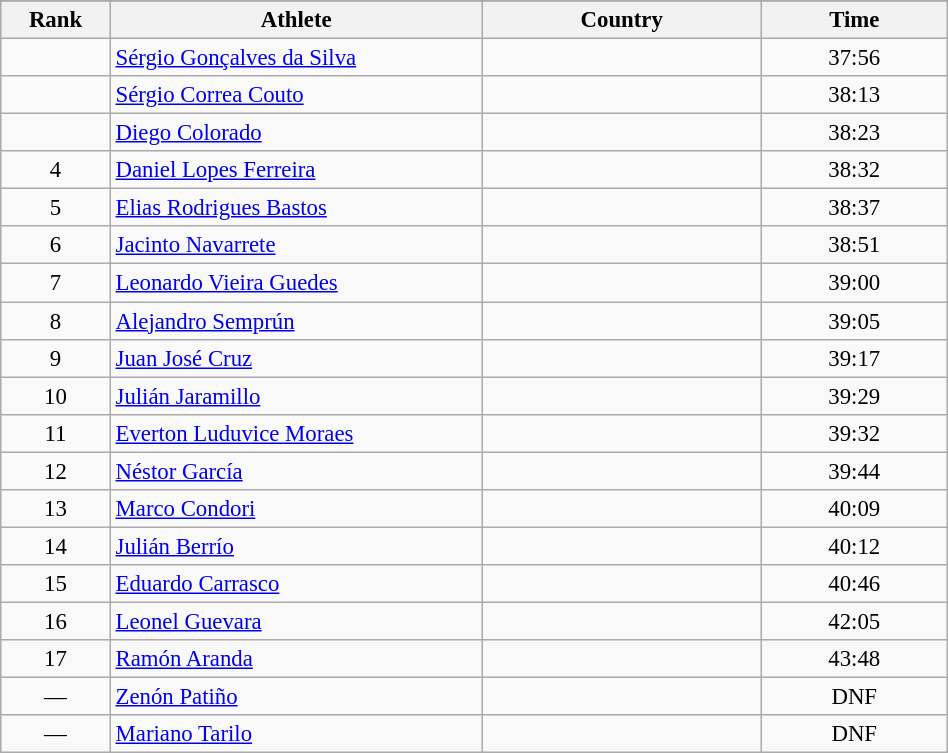<table class="wikitable sortable" style=" text-align:center; font-size:95%;" width="50%">
<tr>
</tr>
<tr>
<th width=5%>Rank</th>
<th width=20%>Athlete</th>
<th width=15%>Country</th>
<th width=10%>Time</th>
</tr>
<tr>
<td align=center></td>
<td align=left><a href='#'>Sérgio Gonçalves da Silva</a></td>
<td align=left></td>
<td>37:56</td>
</tr>
<tr>
<td align=center></td>
<td align=left><a href='#'>Sérgio Correa Couto</a></td>
<td align=left></td>
<td>38:13</td>
</tr>
<tr>
<td align=center></td>
<td align=left><a href='#'>Diego Colorado</a></td>
<td align=left></td>
<td>38:23</td>
</tr>
<tr>
<td align=center>4</td>
<td align=left><a href='#'>Daniel Lopes Ferreira</a></td>
<td align=left></td>
<td>38:32</td>
</tr>
<tr>
<td align=center>5</td>
<td align=left><a href='#'>Elias Rodrigues Bastos</a></td>
<td align=left></td>
<td>38:37</td>
</tr>
<tr>
<td align=center>6</td>
<td align=left><a href='#'>Jacinto Navarrete</a></td>
<td align=left></td>
<td>38:51</td>
</tr>
<tr>
<td align=center>7</td>
<td align=left><a href='#'>Leonardo Vieira Guedes</a></td>
<td align=left></td>
<td>39:00</td>
</tr>
<tr>
<td align=center>8</td>
<td align=left><a href='#'>Alejandro Semprún</a></td>
<td align=left></td>
<td>39:05</td>
</tr>
<tr>
<td align=center>9</td>
<td align=left><a href='#'>Juan José Cruz</a></td>
<td align=left></td>
<td>39:17</td>
</tr>
<tr>
<td align=center>10</td>
<td align=left><a href='#'>Julián Jaramillo</a></td>
<td align=left></td>
<td>39:29</td>
</tr>
<tr>
<td align=center>11</td>
<td align=left><a href='#'>Everton Luduvice Moraes</a></td>
<td align=left></td>
<td>39:32</td>
</tr>
<tr>
<td align=center>12</td>
<td align=left><a href='#'>Néstor García</a></td>
<td align=left></td>
<td>39:44</td>
</tr>
<tr>
<td align=center>13</td>
<td align=left><a href='#'>Marco Condori</a></td>
<td align=left></td>
<td>40:09</td>
</tr>
<tr>
<td align=center>14</td>
<td align=left><a href='#'>Julián Berrío</a></td>
<td align=left></td>
<td>40:12</td>
</tr>
<tr>
<td align=center>15</td>
<td align=left><a href='#'>Eduardo Carrasco</a></td>
<td align=left></td>
<td>40:46</td>
</tr>
<tr>
<td align=center>16</td>
<td align=left><a href='#'>Leonel Guevara</a></td>
<td align=left></td>
<td>42:05</td>
</tr>
<tr>
<td align=center>17</td>
<td align=left><a href='#'>Ramón Aranda</a></td>
<td align=left></td>
<td>43:48</td>
</tr>
<tr>
<td align=center>—</td>
<td align=left><a href='#'>Zenón Patiño</a></td>
<td align=left></td>
<td>DNF</td>
</tr>
<tr>
<td align=center>—</td>
<td align=left><a href='#'>Mariano Tarilo</a></td>
<td align=left></td>
<td>DNF</td>
</tr>
</table>
